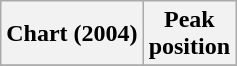<table class="wikitable plainrowheaders" style="text-align:center">
<tr>
<th scope="col">Chart (2004)</th>
<th scope="col">Peak<br>position</th>
</tr>
<tr>
</tr>
</table>
